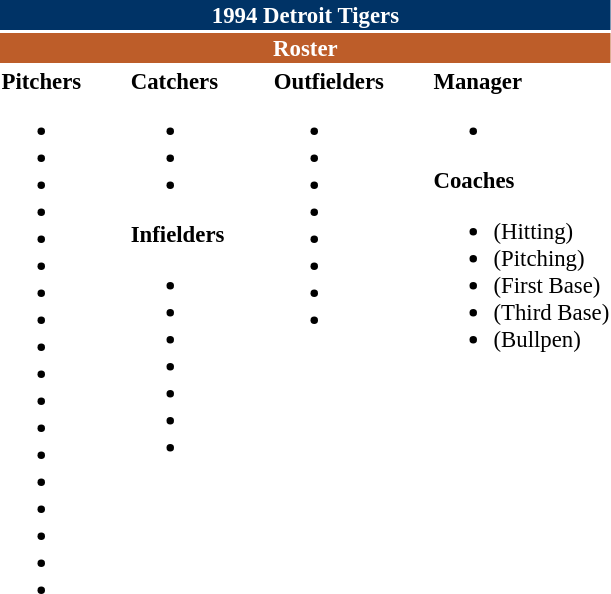<table class="toccolours" style="font-size: 95%;">
<tr>
<th colspan="10" style="background-color: #003366; color: white; text-align: center;">1994 Detroit Tigers</th>
</tr>
<tr>
<td colspan="10" style="background-color: #bd5d29; color: white; text-align: center;"><strong>Roster</strong></td>
</tr>
<tr>
<td valign="top"><strong>Pitchers</strong><br><ul><li></li><li></li><li></li><li></li><li></li><li></li><li></li><li></li><li></li><li></li><li></li><li></li><li></li><li></li><li></li><li></li><li></li><li></li></ul></td>
<td width="25px"></td>
<td valign="top"><strong>Catchers</strong><br><ul><li></li><li></li><li></li></ul><strong>Infielders</strong><ul><li></li><li></li><li></li><li></li><li></li><li></li><li></li></ul></td>
<td width="25px"></td>
<td valign="top"><strong>Outfielders</strong><br><ul><li></li><li></li><li></li><li></li><li></li><li></li><li></li><li></li></ul></td>
<td width="25px"></td>
<td valign="top"><strong>Manager</strong><br><ul><li></li></ul><strong>Coaches</strong><ul><li> (Hitting)</li><li> (Pitching)</li><li> (First Base)</li><li> (Third Base)</li><li> (Bullpen)</li></ul></td>
</tr>
<tr>
</tr>
</table>
